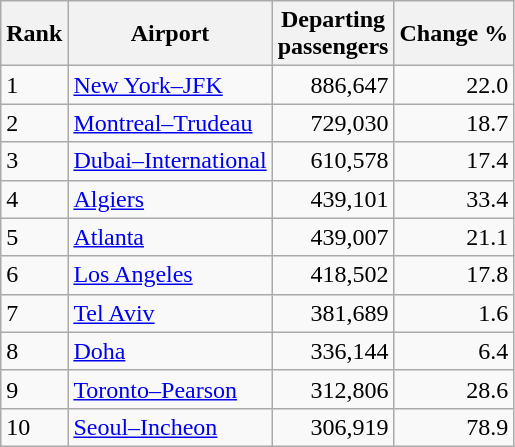<table class="wikitable sortable">
<tr>
<th>Rank</th>
<th>Airport</th>
<th>Departing<br>passengers</th>
<th>Change %</th>
</tr>
<tr>
<td>1</td>
<td><a href='#'>New York–JFK</a></td>
<td style="text-align:right;">886,647</td>
<td style="text-align:right;">22.0</td>
</tr>
<tr>
<td>2</td>
<td><a href='#'>Montreal–Trudeau</a></td>
<td style="text-align:right;">729,030</td>
<td style="text-align:right;">18.7</td>
</tr>
<tr>
<td>3</td>
<td><a href='#'>Dubai–International</a></td>
<td style="text-align:right;">610,578</td>
<td style="text-align:right;">17.4</td>
</tr>
<tr>
<td>4</td>
<td><a href='#'>Algiers</a></td>
<td style="text-align:right;">439,101</td>
<td style="text-align:right;">33.4</td>
</tr>
<tr>
<td>5</td>
<td><a href='#'>Atlanta</a></td>
<td style="text-align:right;">439,007</td>
<td style="text-align:right;">21.1</td>
</tr>
<tr>
<td>6</td>
<td><a href='#'>Los Angeles</a></td>
<td style="text-align:right;">418,502</td>
<td style="text-align:right;">17.8</td>
</tr>
<tr>
<td>7</td>
<td><a href='#'>Tel Aviv</a></td>
<td style="text-align:right;">381,689</td>
<td style="text-align:right;">1.6</td>
</tr>
<tr>
<td>8</td>
<td><a href='#'>Doha</a></td>
<td style="text-align:right;">336,144</td>
<td style="text-align:right;">6.4</td>
</tr>
<tr>
<td>9</td>
<td><a href='#'>Toronto–Pearson</a></td>
<td style="text-align:right;">312,806</td>
<td style="text-align:right;">28.6</td>
</tr>
<tr>
<td>10</td>
<td><a href='#'>Seoul–Incheon</a></td>
<td style="text-align:right;">306,919</td>
<td style="text-align:right;">78.9</td>
</tr>
</table>
